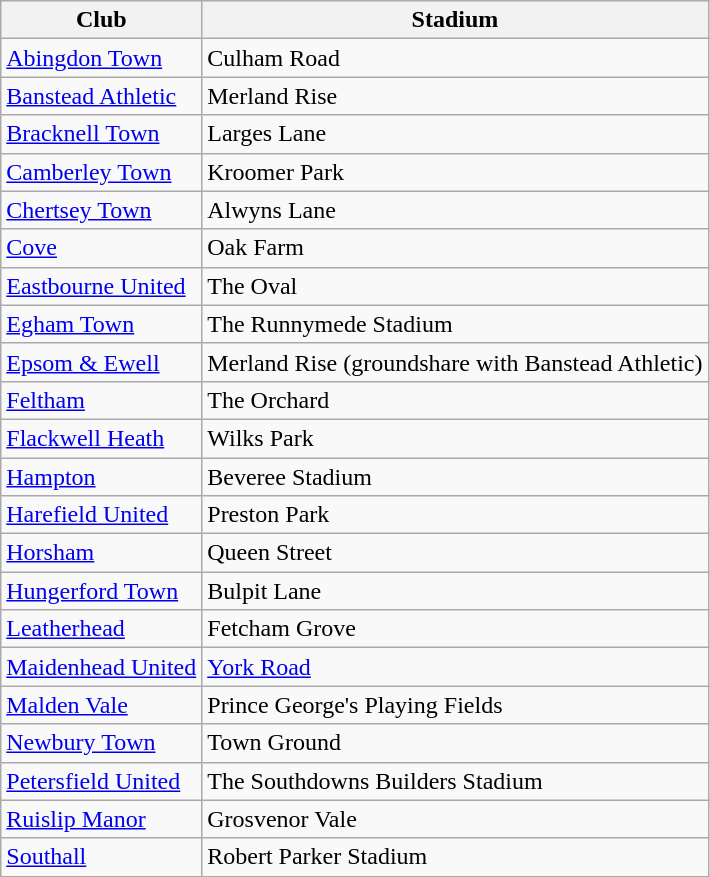<table class="wikitable sortable">
<tr>
<th>Club</th>
<th>Stadium</th>
</tr>
<tr>
<td><a href='#'>Abingdon Town</a></td>
<td>Culham Road</td>
</tr>
<tr>
<td><a href='#'>Banstead Athletic</a></td>
<td>Merland Rise</td>
</tr>
<tr>
<td><a href='#'>Bracknell Town</a></td>
<td>Larges Lane</td>
</tr>
<tr>
<td><a href='#'>Camberley Town</a></td>
<td>Kroomer Park</td>
</tr>
<tr>
<td><a href='#'>Chertsey Town</a></td>
<td>Alwyns Lane</td>
</tr>
<tr>
<td><a href='#'>Cove</a></td>
<td>Oak Farm</td>
</tr>
<tr>
<td><a href='#'>Eastbourne United</a></td>
<td>The Oval</td>
</tr>
<tr>
<td><a href='#'>Egham Town</a></td>
<td>The Runnymede Stadium</td>
</tr>
<tr>
<td><a href='#'>Epsom & Ewell</a></td>
<td>Merland Rise (groundshare with Banstead Athletic)</td>
</tr>
<tr>
<td><a href='#'>Feltham</a></td>
<td>The Orchard</td>
</tr>
<tr>
<td><a href='#'>Flackwell Heath</a></td>
<td>Wilks Park</td>
</tr>
<tr>
<td><a href='#'>Hampton</a></td>
<td>Beveree Stadium</td>
</tr>
<tr>
<td><a href='#'>Harefield United</a></td>
<td>Preston Park</td>
</tr>
<tr>
<td><a href='#'>Horsham</a></td>
<td>Queen Street</td>
</tr>
<tr>
<td><a href='#'>Hungerford Town</a></td>
<td>Bulpit Lane</td>
</tr>
<tr>
<td><a href='#'>Leatherhead</a></td>
<td>Fetcham Grove</td>
</tr>
<tr>
<td><a href='#'>Maidenhead United</a></td>
<td><a href='#'>York Road</a></td>
</tr>
<tr>
<td><a href='#'>Malden Vale</a></td>
<td>Prince George's Playing Fields</td>
</tr>
<tr>
<td><a href='#'>Newbury Town</a></td>
<td>Town Ground</td>
</tr>
<tr>
<td><a href='#'>Petersfield United</a></td>
<td>The Southdowns Builders Stadium</td>
</tr>
<tr>
<td><a href='#'>Ruislip Manor</a></td>
<td>Grosvenor Vale</td>
</tr>
<tr>
<td><a href='#'>Southall</a></td>
<td>Robert Parker Stadium</td>
</tr>
</table>
